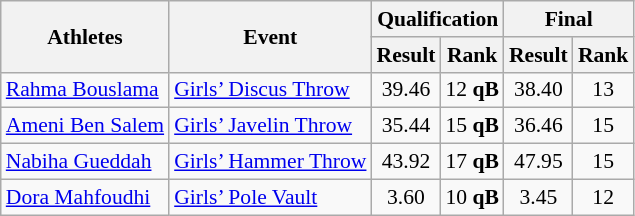<table class="wikitable" border="1" style="font-size:90%">
<tr>
<th rowspan=2>Athletes</th>
<th rowspan=2>Event</th>
<th colspan=2>Qualification</th>
<th colspan=2>Final</th>
</tr>
<tr>
<th>Result</th>
<th>Rank</th>
<th>Result</th>
<th>Rank</th>
</tr>
<tr>
<td><a href='#'>Rahma Bouslama</a></td>
<td><a href='#'>Girls’ Discus Throw</a></td>
<td align=center>39.46</td>
<td align=center>12 <strong>qB</strong></td>
<td align=center>38.40</td>
<td align=center>13</td>
</tr>
<tr>
<td><a href='#'>Ameni Ben Salem</a></td>
<td><a href='#'>Girls’ Javelin Throw</a></td>
<td align=center>35.44</td>
<td align=center>15 <strong>qB</strong></td>
<td align=center>36.46</td>
<td align=center>15</td>
</tr>
<tr>
<td><a href='#'>Nabiha Gueddah</a></td>
<td><a href='#'>Girls’ Hammer Throw</a></td>
<td align=center>43.92</td>
<td align=center>17 <strong>qB</strong></td>
<td align=center>47.95</td>
<td align=center>15</td>
</tr>
<tr>
<td><a href='#'>Dora Mahfoudhi</a></td>
<td><a href='#'>Girls’ Pole Vault</a></td>
<td align=center>3.60</td>
<td align=center>10 <strong>qB</strong></td>
<td align=center>3.45</td>
<td align=center>12</td>
</tr>
</table>
